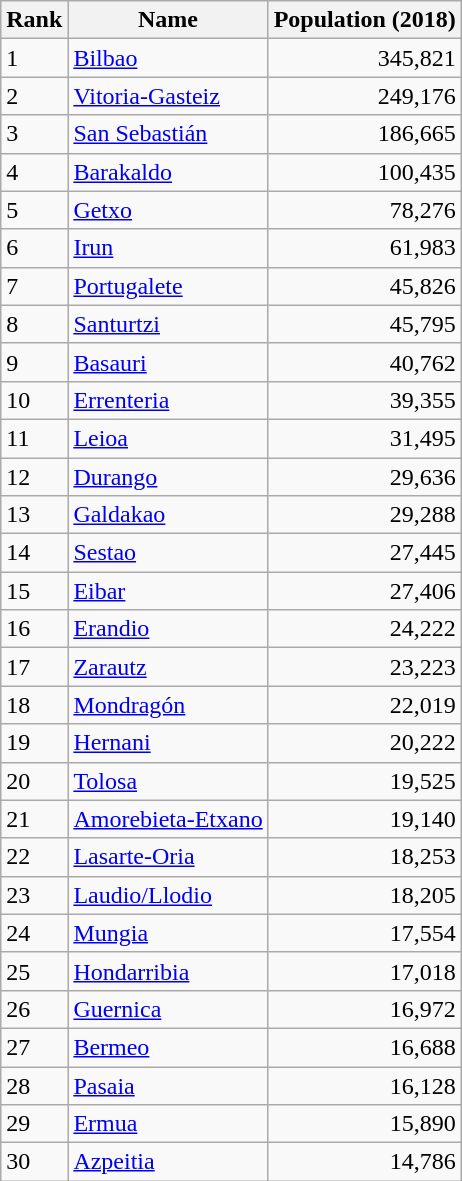<table class="wikitable sortable">
<tr>
<th>Rank</th>
<th>Name</th>
<th>Population (2018)</th>
</tr>
<tr>
<td>1</td>
<td><a href='#'>Bilbao</a></td>
<td align="right">345,821</td>
</tr>
<tr>
<td>2</td>
<td><a href='#'>Vitoria-Gasteiz</a></td>
<td align="right">249,176</td>
</tr>
<tr>
<td>3</td>
<td><a href='#'>San Sebastián</a></td>
<td align="right">186,665</td>
</tr>
<tr>
<td>4</td>
<td><a href='#'>Barakaldo</a></td>
<td align="right">100,435</td>
</tr>
<tr>
<td>5</td>
<td><a href='#'>Getxo</a></td>
<td align="right">78,276</td>
</tr>
<tr>
<td>6</td>
<td><a href='#'>Irun</a></td>
<td align="right">61,983</td>
</tr>
<tr>
<td>7</td>
<td><a href='#'>Portugalete</a></td>
<td align="right">45,826</td>
</tr>
<tr>
<td>8</td>
<td><a href='#'>Santurtzi</a></td>
<td align="right">45,795</td>
</tr>
<tr>
<td>9</td>
<td><a href='#'>Basauri</a></td>
<td align="right">40,762</td>
</tr>
<tr>
<td>10</td>
<td><a href='#'>Errenteria</a></td>
<td align="right">39,355</td>
</tr>
<tr>
<td>11</td>
<td><a href='#'>Leioa</a></td>
<td align="right">31,495</td>
</tr>
<tr>
<td>12</td>
<td><a href='#'>Durango</a></td>
<td align="right">29,636</td>
</tr>
<tr>
<td>13</td>
<td><a href='#'>Galdakao</a></td>
<td align="right">29,288</td>
</tr>
<tr>
<td>14</td>
<td><a href='#'>Sestao</a></td>
<td align="right">27,445</td>
</tr>
<tr>
<td>15</td>
<td><a href='#'>Eibar</a></td>
<td align="right">27,406</td>
</tr>
<tr>
<td>16</td>
<td><a href='#'>Erandio</a></td>
<td align="right">24,222</td>
</tr>
<tr>
<td>17</td>
<td><a href='#'>Zarautz</a></td>
<td align="right">23,223</td>
</tr>
<tr>
<td>18</td>
<td><a href='#'>Mondragón</a></td>
<td align="right">22,019</td>
</tr>
<tr>
<td>19</td>
<td><a href='#'>Hernani</a></td>
<td align="right">20,222</td>
</tr>
<tr>
<td>20</td>
<td><a href='#'>Tolosa</a></td>
<td align="right">19,525</td>
</tr>
<tr>
<td>21</td>
<td><a href='#'>Amorebieta-Etxano</a></td>
<td align="right">19,140</td>
</tr>
<tr>
<td>22</td>
<td><a href='#'>Lasarte-Oria</a></td>
<td align="right">18,253</td>
</tr>
<tr>
<td>23</td>
<td><a href='#'>Laudio/Llodio</a></td>
<td align="right">18,205</td>
</tr>
<tr>
<td>24</td>
<td><a href='#'>Mungia</a></td>
<td align="right">17,554</td>
</tr>
<tr>
<td>25</td>
<td><a href='#'>Hondarribia</a></td>
<td align="right">17,018</td>
</tr>
<tr>
<td>26</td>
<td><a href='#'>Guernica</a></td>
<td align="right">16,972</td>
</tr>
<tr>
<td>27</td>
<td><a href='#'>Bermeo</a></td>
<td align="right">16,688</td>
</tr>
<tr>
<td>28</td>
<td><a href='#'>Pasaia</a></td>
<td align="right">16,128</td>
</tr>
<tr>
<td>29</td>
<td><a href='#'>Ermua</a></td>
<td align="right">15,890</td>
</tr>
<tr>
<td>30</td>
<td><a href='#'>Azpeitia</a></td>
<td align="right">14,786</td>
</tr>
</table>
